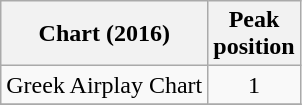<table class="wikitable">
<tr>
<th align="left">Chart (2016)</th>
<th align="left">Peak<br>position</th>
</tr>
<tr>
<td align="left">Greek Airplay  Chart</td>
<td align="center">1</td>
</tr>
<tr>
</tr>
</table>
